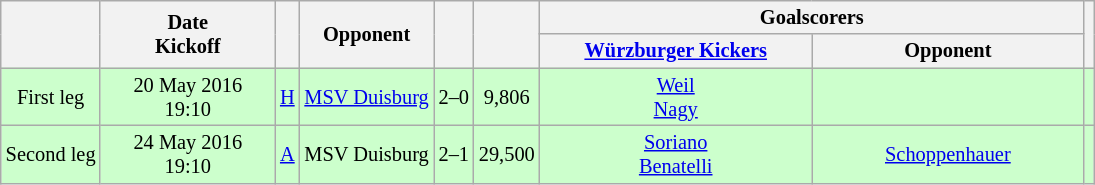<table class="wikitable" Style="text-align: center;font-size:85%">
<tr>
<th rowspan="2"></th>
<th rowspan="2" style="width:110px">Date<br>Kickoff</th>
<th rowspan="2"></th>
<th rowspan="2">Opponent</th>
<th rowspan="2"><br></th>
<th rowspan="2"></th>
<th colspan="2">Goalscorers</th>
<th rowspan="2"></th>
</tr>
<tr>
<th style="width:175px"><a href='#'>Würzburger Kickers</a></th>
<th style="width:175px">Opponent</th>
</tr>
<tr style="background:#cfc">
<td>First leg</td>
<td>20 May 2016<br>19:10</td>
<td><a href='#'>H</a></td>
<td><a href='#'>MSV Duisburg</a></td>
<td>2–0</td>
<td>9,806</td>
<td><a href='#'>Weil</a> <br><a href='#'>Nagy</a> </td>
<td></td>
<td></td>
</tr>
<tr style="background:#cfc">
<td>Second leg</td>
<td>24 May 2016<br>19:10</td>
<td><a href='#'>A</a></td>
<td>MSV Duisburg</td>
<td>2–1</td>
<td>29,500</td>
<td><a href='#'>Soriano</a> <br><a href='#'>Benatelli</a> </td>
<td><a href='#'>Schoppenhauer</a> </td>
<td></td>
</tr>
</table>
